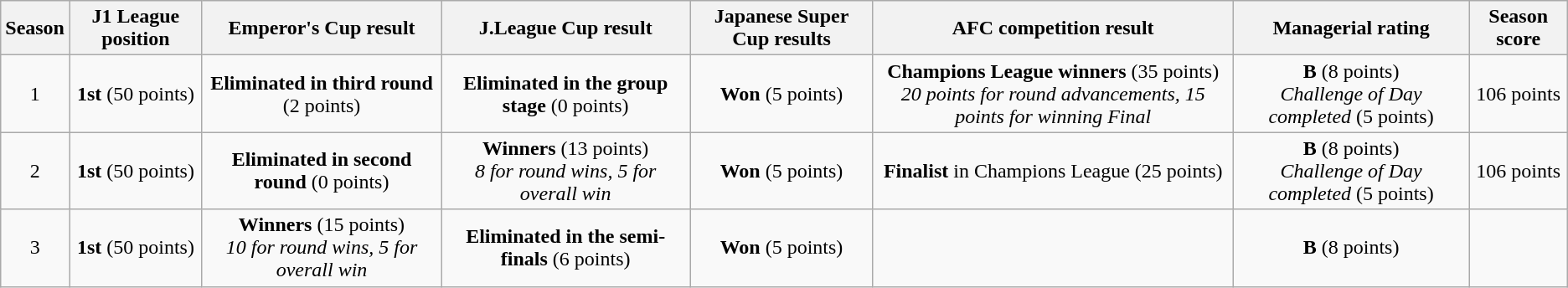<table class="wikitable" style="text-align:center">
<tr>
<th>Season</th>
<th>J1 League position</th>
<th>Emperor's Cup result</th>
<th>J.League Cup result</th>
<th><strong>Japanese Super Cup results</strong></th>
<th>AFC competition result</th>
<th>Managerial rating</th>
<th>Season score</th>
</tr>
<tr>
<td>1</td>
<td><strong>1st</strong> (50 points)</td>
<td><strong>Eliminated in third round</strong> (2 points)</td>
<td><strong>Eliminated in the group stage</strong> (0 points)</td>
<td><strong>Won</strong> (5 points)</td>
<td><strong>Champions League winners</strong> (35 points)<br><em>20 points for round advancements, 15 points for winning Final</em></td>
<td><strong>B</strong> (8 points)<br><em>Challenge of Day completed</em> (5 points)</td>
<td>106 points</td>
</tr>
<tr>
<td>2</td>
<td><strong>1st</strong> (50 points)</td>
<td><strong>Eliminated in second round</strong> (0 points)</td>
<td><strong>Winners</strong> (13 points)<br><em>8 for round wins, 5 for overall win</em></td>
<td><strong>Won</strong> (5 points)</td>
<td><strong>Finalist</strong> in Champions League (25 points)</td>
<td><strong>B</strong> (8 points)<br><em>Challenge of Day completed</em> (5 points)</td>
<td>106 points</td>
</tr>
<tr>
<td>3</td>
<td><strong>1st</strong> (50 points)</td>
<td><strong>Winners</strong> (15 points)<br><em>10 for round wins, 5 for overall win</em></td>
<td><strong>Eliminated in the semi-finals</strong> (6 points)</td>
<td><strong>Won</strong> (5 points)</td>
<td></td>
<td><strong>B</strong> (8 points)</td>
</tr>
</table>
